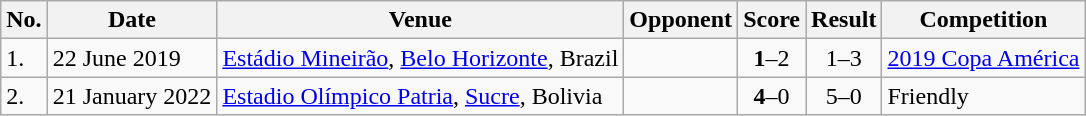<table class="wikitable">
<tr>
<th>No.</th>
<th>Date</th>
<th>Venue</th>
<th>Opponent</th>
<th>Score</th>
<th>Result</th>
<th>Competition</th>
</tr>
<tr>
<td>1.</td>
<td>22 June 2019</td>
<td><a href='#'>Estádio Mineirão</a>, <a href='#'>Belo Horizonte</a>, Brazil</td>
<td></td>
<td align=center><strong>1</strong>–2</td>
<td align=center>1–3</td>
<td><a href='#'>2019 Copa América</a></td>
</tr>
<tr>
<td>2.</td>
<td>21 January 2022</td>
<td><a href='#'>Estadio Olímpico Patria</a>, <a href='#'>Sucre</a>, Bolivia</td>
<td></td>
<td align="center"><strong>4</strong>–0</td>
<td align="center">5–0</td>
<td>Friendly</td>
</tr>
</table>
